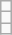<table class="wikitable">
<tr>
<td></td>
</tr>
<tr>
<td></td>
</tr>
<tr>
<td></td>
</tr>
</table>
